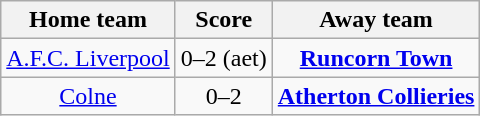<table class="wikitable" style="text-align: center">
<tr>
<th>Home team</th>
<th>Score</th>
<th>Away team</th>
</tr>
<tr>
<td><a href='#'>A.F.C. Liverpool</a></td>
<td>0–2 (aet)</td>
<td><strong><a href='#'>Runcorn Town</a></strong></td>
</tr>
<tr>
<td><a href='#'>Colne</a></td>
<td>0–2</td>
<td><strong><a href='#'>Atherton Collieries</a></strong></td>
</tr>
</table>
